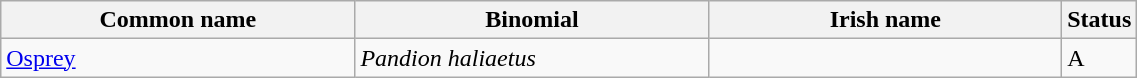<table width=60% class="wikitable">
<tr>
<th width=32%>Common name</th>
<th width=32%>Binomial</th>
<th width=32%>Irish name</th>
<th width=4%>Status</th>
</tr>
<tr>
<td><a href='#'>Osprey</a></td>
<td><em>Pandion haliaetus</em></td>
<td></td>
<td>A</td>
</tr>
</table>
